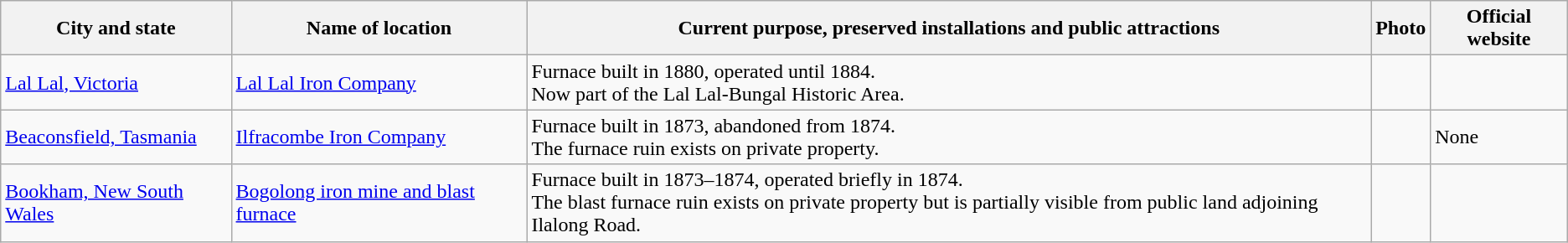<table class="wikitable">
<tr>
<th>City and state</th>
<th>Name of location</th>
<th>Current purpose, preserved installations and public attractions</th>
<th>Photo</th>
<th>Official website</th>
</tr>
<tr>
<td><a href='#'>Lal Lal, Victoria</a></td>
<td><a href='#'>Lal Lal Iron Company</a></td>
<td>Furnace built in 1880, operated until 1884.<br>Now part of the Lal Lal-Bungal Historic Area.</td>
<td></td>
<td></td>
</tr>
<tr>
<td><a href='#'>Beaconsfield, Tasmania</a></td>
<td><a href='#'>Ilfracombe Iron Company</a></td>
<td>Furnace built in 1873, abandoned from 1874.<br>The furnace ruin exists on private property.</td>
<td></td>
<td>None</td>
</tr>
<tr>
<td><a href='#'>Bookham, New South Wales</a></td>
<td><a href='#'>Bogolong iron mine and blast furnace</a></td>
<td>Furnace built in 1873–1874, operated briefly in 1874.<br>The blast furnace ruin exists on private property but is partially visible from public land adjoining Ilalong Road.</td>
<td></td>
<td></td>
</tr>
</table>
